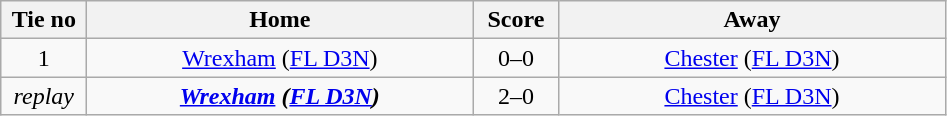<table class="wikitable" style="text-align:center">
<tr>
<th width=50>Tie no</th>
<th width=250>Home</th>
<th width=50>Score</th>
<th width=250>Away</th>
</tr>
<tr>
<td>1</td>
<td><a href='#'>Wrexham</a> (<a href='#'>FL D3N</a>)</td>
<td>0–0</td>
<td><a href='#'>Chester</a> (<a href='#'>FL D3N</a>)</td>
</tr>
<tr>
<td><em>replay</em></td>
<td><strong><em><a href='#'>Wrexham</a><strong> (<a href='#'>FL D3N</a>)<em></td>
<td></em>2–0<em></td>
<td></em><a href='#'>Chester</a> (<a href='#'>FL D3N</a>)<em></td>
</tr>
</table>
